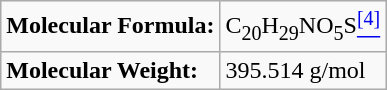<table class="wikitable">
<tr>
<td><strong>Molecular Formula:</strong></td>
<td>C<sub>20</sub>H<sub>29</sub>NO<sub>5</sub>S<a href='#'><sup>[4]</sup></a></td>
</tr>
<tr>
<td><strong>Molecular Weight:</strong></td>
<td>395.514 g/mol</td>
</tr>
</table>
